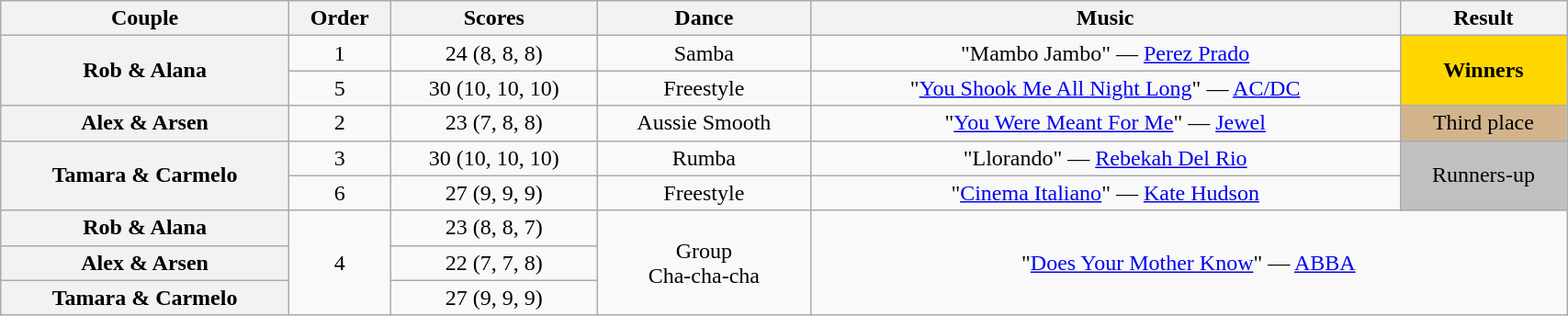<table class="wikitable sortable" style="text-align:center; width: 90%">
<tr>
<th scope="col">Couple</th>
<th scope="col">Order</th>
<th scope="col">Scores</th>
<th scope="col">Dance</th>
<th scope="col" class="unsortable">Music</th>
<th scope="col" class="unsortable">Result</th>
</tr>
<tr>
<th scope="row" rowspan="2">Rob & Alana</th>
<td>1</td>
<td>24 (8, 8, 8)</td>
<td>Samba</td>
<td>"Mambo Jambo" — <a href='#'>Perez Prado</a></td>
<td rowspan="2" bgcolor="gold"><strong>Winners</strong></td>
</tr>
<tr>
<td>5</td>
<td>30 (10, 10, 10)</td>
<td>Freestyle</td>
<td>"<a href='#'>You Shook Me All Night Long</a>" — <a href='#'>AC/DC</a></td>
</tr>
<tr>
<th scope="row">Alex & Arsen</th>
<td>2</td>
<td>23 (7, 8, 8)</td>
<td>Aussie Smooth</td>
<td>"<a href='#'>You Were Meant For Me</a>" — <a href='#'>Jewel</a></td>
<td bgcolor="tan">Third place</td>
</tr>
<tr>
<th scope="row" rowspan="2">Tamara & Carmelo</th>
<td>3</td>
<td>30 (10, 10, 10)</td>
<td>Rumba</td>
<td>"Llorando" — <a href='#'>Rebekah Del Rio</a></td>
<td rowspan="2" bgcolor="silver">Runners-up</td>
</tr>
<tr>
<td>6</td>
<td>27 (9, 9, 9)</td>
<td>Freestyle</td>
<td>"<a href='#'>Cinema Italiano</a>" — <a href='#'>Kate Hudson</a></td>
</tr>
<tr>
<th scope="row">Rob & Alana</th>
<td rowspan="3">4</td>
<td>23 (8, 8, 7)</td>
<td rowspan="3">Group<br>Cha-cha-cha</td>
<td colspan="2" rowspan="3">"<a href='#'>Does Your Mother Know</a>" — <a href='#'>ABBA</a></td>
</tr>
<tr>
<th scope="row">Alex & Arsen</th>
<td>22 (7, 7, 8)</td>
</tr>
<tr>
<th scope="row">Tamara & Carmelo</th>
<td>27 (9, 9, 9)</td>
</tr>
</table>
